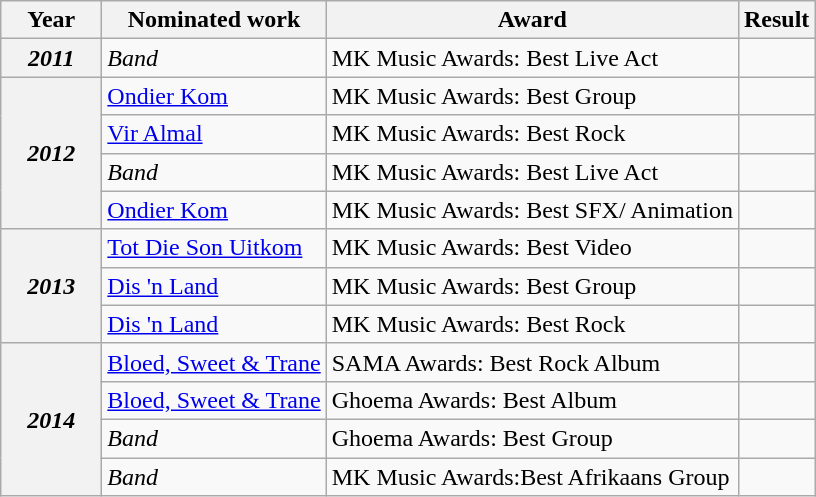<table class="wikitable">
<tr>
<th style="width:60px;">Year</th>
<th>Nominated work</th>
<th>Award</th>
<th>Result</th>
</tr>
<tr>
<th><em>2011</em></th>
<td><em>Band</em></td>
<td>MK Music Awards: Best Live Act</td>
<td></td>
</tr>
<tr>
<th rowspan="4"><em>2012</em></th>
<td><a href='#'>Ondier Kom</a></td>
<td>MK Music Awards: Best Group</td>
<td></td>
</tr>
<tr>
<td><a href='#'>Vir Almal</a></td>
<td>MK Music Awards: Best Rock</td>
<td></td>
</tr>
<tr>
<td><em>Band</em></td>
<td>MK Music Awards: Best Live Act</td>
<td></td>
</tr>
<tr>
<td><a href='#'>Ondier Kom</a></td>
<td>MK Music Awards: Best SFX/ Animation</td>
<td></td>
</tr>
<tr>
<th rowspan="3"><em>2013</em></th>
<td><a href='#'>Tot Die Son Uitkom</a></td>
<td>MK Music Awards: Best Video </td>
<td></td>
</tr>
<tr>
<td><a href='#'>Dis 'n Land</a></td>
<td>MK Music Awards: Best Group </td>
<td></td>
</tr>
<tr>
<td><a href='#'>Dis 'n Land</a></td>
<td>MK Music Awards: Best Rock </td>
<td></td>
</tr>
<tr>
<th rowspan="4"><em>2014</em></th>
<td><a href='#'>Bloed, Sweet & Trane</a></td>
<td>SAMA Awards: Best Rock Album</td>
<td></td>
</tr>
<tr>
<td><a href='#'>Bloed, Sweet & Trane</a></td>
<td>Ghoema Awards: Best Album  </td>
<td></td>
</tr>
<tr>
<td><em>Band</em></td>
<td>Ghoema Awards: Best Group  </td>
<td></td>
</tr>
<tr>
<td><em>Band</em></td>
<td>MK Music Awards:Best Afrikaans Group  </td>
<td></td>
</tr>
</table>
